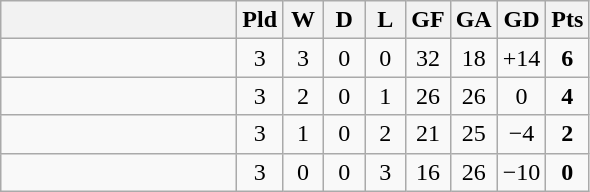<table class="wikitable" style="text-align:center;">
<tr>
<th width=150></th>
<th width=20>Pld</th>
<th width=20>W</th>
<th width=20>D</th>
<th width=20>L</th>
<th width=20>GF</th>
<th width=20>GA</th>
<th width=20>GD</th>
<th width=20>Pts</th>
</tr>
<tr>
<td align="left"></td>
<td>3</td>
<td>3</td>
<td>0</td>
<td>0</td>
<td>32</td>
<td>18</td>
<td>+14</td>
<td><strong>6</strong></td>
</tr>
<tr>
<td align="left"></td>
<td>3</td>
<td>2</td>
<td>0</td>
<td>1</td>
<td>26</td>
<td>26</td>
<td>0</td>
<td><strong>4</strong></td>
</tr>
<tr>
<td align="left"></td>
<td>3</td>
<td>1</td>
<td>0</td>
<td>2</td>
<td>21</td>
<td>25</td>
<td>−4</td>
<td><strong>2</strong></td>
</tr>
<tr>
<td align="left"></td>
<td>3</td>
<td>0</td>
<td>0</td>
<td>3</td>
<td>16</td>
<td>26</td>
<td>−10</td>
<td><strong>0</strong></td>
</tr>
</table>
